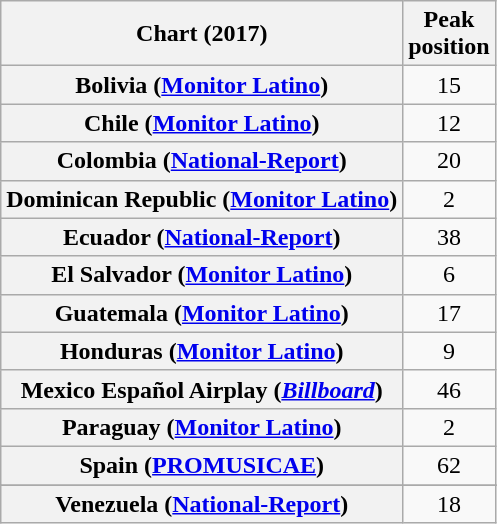<table class="wikitable sortable plainrowheaders" style="text-align:center">
<tr>
<th scope="col">Chart (2017)</th>
<th scope="col">Peak<br> position</th>
</tr>
<tr>
<th scope="row">Bolivia (<a href='#'>Monitor Latino</a>)</th>
<td>15</td>
</tr>
<tr>
<th scope="row">Chile (<a href='#'>Monitor Latino</a>)</th>
<td>12</td>
</tr>
<tr>
<th scope="row">Colombia (<a href='#'>National-Report</a>)</th>
<td>20</td>
</tr>
<tr>
<th scope="row">Dominican Republic (<a href='#'>Monitor Latino</a>)</th>
<td>2</td>
</tr>
<tr>
<th scope="row">Ecuador (<a href='#'>National-Report</a>)</th>
<td>38</td>
</tr>
<tr>
<th scope="row">El Salvador (<a href='#'>Monitor Latino</a>)</th>
<td>6</td>
</tr>
<tr>
<th scope="row">Guatemala (<a href='#'>Monitor Latino</a>)</th>
<td>17</td>
</tr>
<tr>
<th scope="row">Honduras (<a href='#'>Monitor Latino</a>)</th>
<td>9</td>
</tr>
<tr>
<th scope="row">Mexico Español Airplay (<a href='#'><em>Billboard</em></a>)</th>
<td>46</td>
</tr>
<tr>
<th scope="row">Paraguay (<a href='#'>Monitor Latino</a>)</th>
<td>2</td>
</tr>
<tr>
<th scope="row">Spain (<a href='#'>PROMUSICAE</a>)</th>
<td>62</td>
</tr>
<tr>
</tr>
<tr>
</tr>
<tr>
</tr>
<tr>
</tr>
<tr>
<th scope="row">Venezuela (<a href='#'>National-Report</a>)</th>
<td>18</td>
</tr>
</table>
